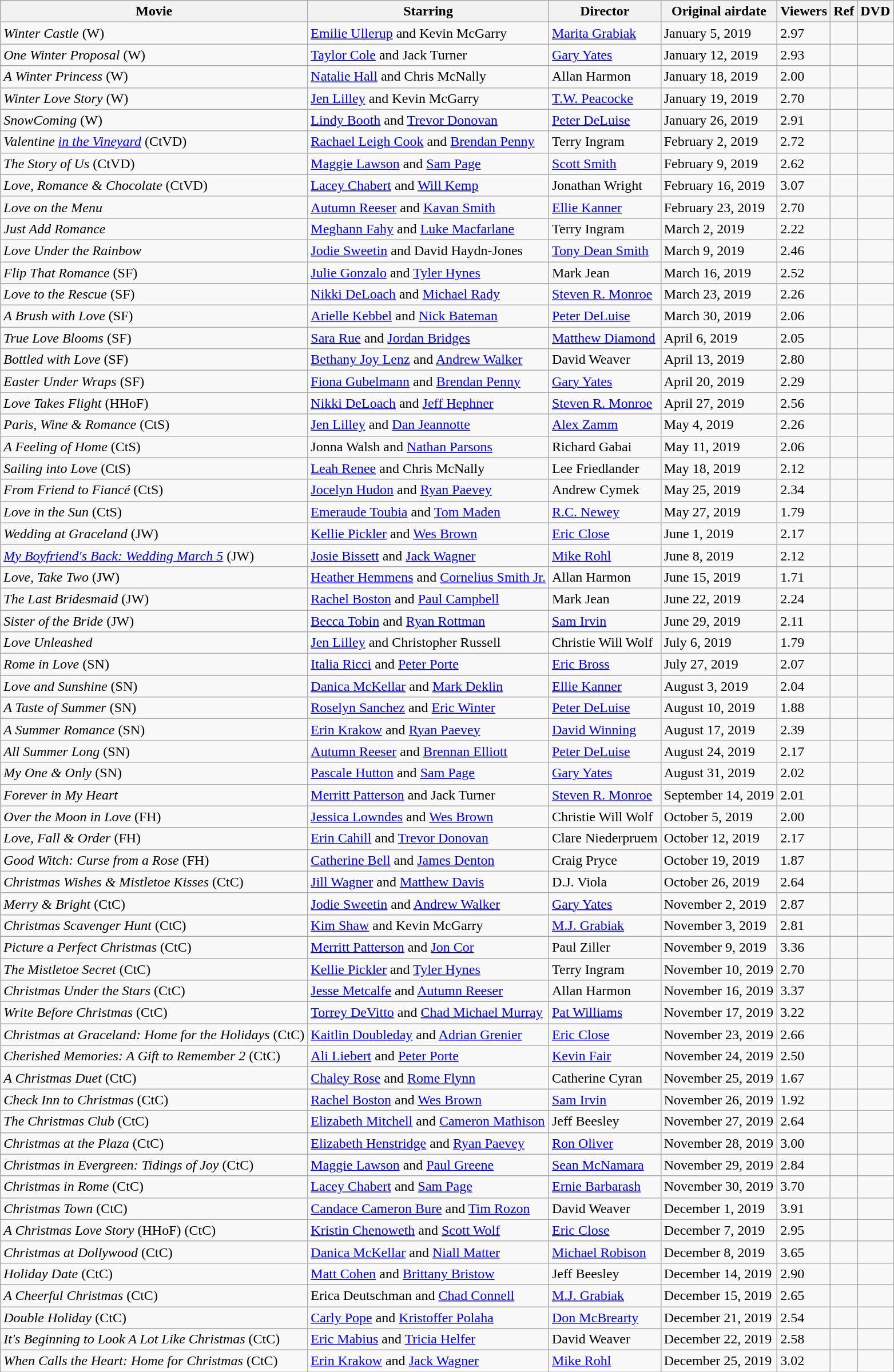<table class="wikitable sortable">
<tr>
<th scope="col" class="unsortable">Movie</th>
<th scope="col" class="unsortable">Starring</th>
<th scope="col" class="unsortable">Director</th>
<th scope="col" class="unsortable">Original airdate</th>
<th scope="col">Viewers</th>
<th scope="col" class="unsortable">Ref</th>
<th scope="col" class="unsortable">DVD</th>
</tr>
<tr>
<td><em>Winter Castle</em> (W)</td>
<td><a href='#'>Emilie Ullerup</a> and Kevin McGarry</td>
<td><a href='#'>Marita Grabiak</a></td>
<td>January 5, 2019</td>
<td>2.97</td>
<td></td>
<td></td>
</tr>
<tr>
<td><em>One Winter Proposal</em> (W)</td>
<td><a href='#'>Taylor Cole</a> and Jack Turner</td>
<td><a href='#'>Gary Yates</a></td>
<td>January 12, 2019</td>
<td>2.93</td>
<td></td>
<td></td>
</tr>
<tr>
<td><em>A Winter Princess</em> (W)</td>
<td><a href='#'>Natalie Hall</a> and Chris McNally</td>
<td>Allan Harmon</td>
<td>January 18, 2019</td>
<td>2.00</td>
<td></td>
<td></td>
</tr>
<tr>
<td><em>Winter Love Story</em> (W)</td>
<td><a href='#'>Jen Lilley</a> and Kevin McGarry</td>
<td><a href='#'>T.W. Peacocke</a></td>
<td>January 19, 2019</td>
<td>2.70</td>
<td></td>
<td></td>
</tr>
<tr>
<td><em>SnowComing</em> (W)</td>
<td><a href='#'>Lindy Booth</a> and <a href='#'>Trevor Donovan</a></td>
<td><a href='#'>Peter DeLuise</a></td>
<td>January 26, 2019</td>
<td>2.91</td>
<td></td>
<td></td>
</tr>
<tr>
<td><em>Valentine <a href='#'>in the Vineyard</a></em> (CtVD)</td>
<td><a href='#'>Rachael Leigh Cook</a> and <a href='#'>Brendan Penny</a></td>
<td>Terry Ingram</td>
<td>February 2, 2019</td>
<td>2.72</td>
<td></td>
<td></td>
</tr>
<tr>
<td><em>The Story of Us</em> (CtVD)</td>
<td><a href='#'>Maggie Lawson</a> and <a href='#'>Sam Page</a></td>
<td><a href='#'>Scott Smith</a></td>
<td>February 9, 2019</td>
<td>2.62</td>
<td></td>
<td></td>
</tr>
<tr>
<td><em>Love, Romance & Chocolate</em> (CtVD)</td>
<td><a href='#'>Lacey Chabert</a> and <a href='#'>Will Kemp</a></td>
<td>Jonathan Wright</td>
<td>February 16, 2019</td>
<td>3.07</td>
<td></td>
<td></td>
</tr>
<tr>
<td><em>Love on the Menu</em></td>
<td><a href='#'>Autumn Reeser</a> and <a href='#'>Kavan Smith</a></td>
<td><a href='#'>Ellie Kanner</a></td>
<td>February 23, 2019</td>
<td>2.70</td>
<td></td>
<td></td>
</tr>
<tr>
<td><em>Just Add Romance</em></td>
<td><a href='#'>Meghann Fahy</a> and <a href='#'>Luke Macfarlane</a></td>
<td>Terry Ingram</td>
<td>March 2, 2019</td>
<td>2.22</td>
<td></td>
<td></td>
</tr>
<tr>
<td><em>Love Under the Rainbow</em></td>
<td><a href='#'>Jodie Sweetin</a> and David Haydn-Jones</td>
<td><a href='#'>Tony Dean Smith</a></td>
<td>March 9, 2019</td>
<td>2.46</td>
<td></td>
<td></td>
</tr>
<tr>
<td><em>Flip That Romance</em> (SF)</td>
<td><a href='#'>Julie Gonzalo</a> and <a href='#'>Tyler Hynes</a></td>
<td>Mark Jean</td>
<td>March 16, 2019</td>
<td>2.52</td>
<td></td>
<td></td>
</tr>
<tr>
<td><em>Love to the Rescue</em> (SF)</td>
<td><a href='#'>Nikki DeLoach</a> and <a href='#'>Michael Rady</a></td>
<td><a href='#'>Steven R. Monroe</a></td>
<td>March 23, 2019</td>
<td>2.26</td>
<td></td>
<td></td>
</tr>
<tr>
<td><em>A Brush with Love</em> (SF)</td>
<td><a href='#'>Arielle Kebbel</a> and <a href='#'>Nick Bateman</a></td>
<td><a href='#'>Peter DeLuise</a></td>
<td>March 30, 2019</td>
<td>2.06</td>
<td></td>
<td></td>
</tr>
<tr>
<td><em>True Love Blooms</em> (SF)</td>
<td><a href='#'>Sara Rue</a> and <a href='#'>Jordan Bridges</a></td>
<td><a href='#'>Matthew Diamond</a></td>
<td>April 6, 2019</td>
<td>2.05</td>
<td></td>
<td></td>
</tr>
<tr>
<td><em>Bottled with Love</em> (SF)</td>
<td><a href='#'>Bethany Joy Lenz</a> and <a href='#'>Andrew Walker</a></td>
<td>David Weaver</td>
<td>April 13, 2019</td>
<td>2.80</td>
<td></td>
<td></td>
</tr>
<tr>
<td><em>Easter Under Wraps</em> (SF)</td>
<td><a href='#'>Fiona Gubelmann</a> and <a href='#'>Brendan Penny</a></td>
<td><a href='#'>Gary Yates</a></td>
<td>April 20, 2019</td>
<td>2.29</td>
<td></td>
<td></td>
</tr>
<tr>
<td><em>Love Takes Flight</em> (HHoF)</td>
<td><a href='#'>Nikki DeLoach</a> and <a href='#'>Jeff Hephner</a></td>
<td><a href='#'>Steven R. Monroe</a></td>
<td>April 27, 2019</td>
<td>2.56</td>
<td></td>
<td></td>
</tr>
<tr>
<td><em>Paris, Wine & Romance</em> (CtS)</td>
<td><a href='#'>Jen Lilley</a> and <a href='#'>Dan Jeannotte</a></td>
<td><a href='#'>Alex Zamm</a></td>
<td>May 4, 2019</td>
<td>2.26</td>
<td></td>
<td></td>
</tr>
<tr>
<td><em>A Feeling of Home</em> (CtS)</td>
<td>Jonna Walsh and <a href='#'>Nathan Parsons</a></td>
<td>Richard Gabai</td>
<td>May 11, 2019</td>
<td>2.06</td>
<td></td>
<td></td>
</tr>
<tr>
<td><em>Sailing into Love</em> (CtS)</td>
<td><a href='#'>Leah Renee</a> and Chris McNally</td>
<td>Lee Friedlander</td>
<td>May 18, 2019</td>
<td>2.12</td>
<td></td>
<td></td>
</tr>
<tr>
<td><em>From Friend to Fiancé</em> (CtS)</td>
<td><a href='#'>Jocelyn Hudon</a> and <a href='#'>Ryan Paevey</a></td>
<td>Andrew Cymek</td>
<td>May 25, 2019</td>
<td>2.34</td>
<td></td>
<td></td>
</tr>
<tr>
<td><em>Love in the Sun</em> (CtS)</td>
<td><a href='#'>Emeraude Toubia</a> and <a href='#'>Tom Maden</a></td>
<td><a href='#'>R.C. Newey</a></td>
<td>May 27, 2019</td>
<td>1.79</td>
<td></td>
<td></td>
</tr>
<tr>
<td><em>Wedding at Graceland</em> (JW)</td>
<td><a href='#'>Kellie Pickler</a> and <a href='#'>Wes Brown</a></td>
<td><a href='#'>Eric Close</a></td>
<td>June 1, 2019</td>
<td>2.17</td>
<td></td>
<td></td>
</tr>
<tr>
<td><em><a href='#'>My Boyfriend's Back: Wedding March 5</a></em> (JW)</td>
<td><a href='#'>Josie Bissett</a> and <a href='#'>Jack Wagner</a></td>
<td><a href='#'>Mike Rohl</a></td>
<td>June 8, 2019</td>
<td>2.12</td>
<td></td>
<td></td>
</tr>
<tr>
<td><em>Love, Take Two</em> (JW)</td>
<td><a href='#'>Heather Hemmens</a> and <a href='#'>Cornelius Smith Jr.</a></td>
<td>Allan Harmon</td>
<td>June 15, 2019</td>
<td>1.71</td>
<td></td>
<td></td>
</tr>
<tr>
<td><em>The Last Bridesmaid</em> (JW)</td>
<td><a href='#'>Rachel Boston</a> and <a href='#'>Paul Campbell</a></td>
<td>Mark Jean</td>
<td>June 22, 2019</td>
<td>2.24</td>
<td></td>
<td></td>
</tr>
<tr>
<td><em>Sister of the Bride</em> (JW)</td>
<td><a href='#'>Becca Tobin</a> and <a href='#'>Ryan Rottman</a></td>
<td><a href='#'>Sam Irvin</a></td>
<td>June 29, 2019</td>
<td>2.11</td>
<td></td>
<td></td>
</tr>
<tr>
<td><em>Love Unleashed</em></td>
<td><a href='#'>Jen Lilley</a> and Christopher Russell</td>
<td>Christie Will Wolf</td>
<td>July 6, 2019</td>
<td>1.79</td>
<td></td>
<td></td>
</tr>
<tr>
<td><em>Rome in Love</em> (SN)</td>
<td><a href='#'>Italia Ricci</a> and <a href='#'>Peter Porte</a></td>
<td><a href='#'>Eric Bross</a></td>
<td>July 27, 2019</td>
<td>2.07</td>
<td></td>
<td></td>
</tr>
<tr>
<td><em>Love and Sunshine</em> (SN)</td>
<td><a href='#'>Danica McKellar</a> and <a href='#'>Mark Deklin</a></td>
<td><a href='#'>Ellie Kanner</a></td>
<td>August 3, 2019</td>
<td>2.04</td>
<td></td>
<td></td>
</tr>
<tr>
<td><em>A Taste of Summer</em> (SN)</td>
<td><a href='#'>Roselyn Sanchez</a> and <a href='#'>Eric Winter</a></td>
<td><a href='#'>Peter DeLuise</a></td>
<td>August 10, 2019</td>
<td>1.88</td>
<td></td>
<td></td>
</tr>
<tr>
<td><em>A Summer Romance</em> (SN)</td>
<td><a href='#'>Erin Krakow</a> and <a href='#'>Ryan Paevey</a></td>
<td><a href='#'>David Winning</a></td>
<td>August 17, 2019</td>
<td>2.39</td>
<td></td>
<td></td>
</tr>
<tr>
<td><em>All Summer Long</em> (SN)</td>
<td><a href='#'>Autumn Reeser</a> and <a href='#'>Brennan Elliott</a></td>
<td><a href='#'>Peter DeLuise</a></td>
<td>August 24, 2019</td>
<td>2.17</td>
<td></td>
<td></td>
</tr>
<tr>
<td><em>My One & Only</em> (SN)</td>
<td><a href='#'>Pascale Hutton</a> and <a href='#'>Sam Page</a></td>
<td><a href='#'>Gary Yates</a></td>
<td>August 31, 2019</td>
<td>2.02</td>
<td></td>
<td></td>
</tr>
<tr>
<td><em>Forever in My Heart</em></td>
<td><a href='#'>Merritt Patterson</a> and Jack Turner</td>
<td><a href='#'>Steven R. Monroe</a></td>
<td>September 14, 2019</td>
<td>2.01</td>
<td></td>
<td></td>
</tr>
<tr>
<td><em>Over the Moon in Love</em> (FH)</td>
<td><a href='#'>Jessica Lowndes</a> and <a href='#'>Wes Brown</a></td>
<td>Christie Will Wolf</td>
<td>October 5, 2019</td>
<td>2.00</td>
<td></td>
<td></td>
</tr>
<tr>
<td><em>Love, Fall & Order</em> (FH)</td>
<td><a href='#'>Erin Cahill</a> and <a href='#'>Trevor Donovan</a></td>
<td>Clare Niederpruem</td>
<td>October 12, 2019</td>
<td>2.17</td>
<td></td>
<td></td>
</tr>
<tr>
<td><em>Good Witch: Curse from a Rose</em> (FH)</td>
<td><a href='#'>Catherine Bell</a> and <a href='#'>James Denton</a></td>
<td>Craig Pryce</td>
<td>October 19, 2019</td>
<td>1.87</td>
<td></td>
<td></td>
</tr>
<tr>
<td><em>Christmas Wishes & Mistletoe Kisses</em> (CtC)</td>
<td><a href='#'>Jill Wagner</a> and <a href='#'>Matthew Davis</a></td>
<td>D.J. Viola</td>
<td>October 26, 2019</td>
<td>2.64</td>
<td></td>
<td></td>
</tr>
<tr>
<td><em>Merry & Bright</em> (CtC)</td>
<td><a href='#'>Jodie Sweetin</a> and <a href='#'>Andrew Walker</a></td>
<td><a href='#'>Gary Yates</a></td>
<td>November 2, 2019</td>
<td>2.87</td>
<td></td>
<td></td>
</tr>
<tr>
<td><em>Christmas Scavenger Hunt</em> (CtC)</td>
<td><a href='#'>Kim Shaw</a> and Kevin McGarry</td>
<td><a href='#'>M.J. Grabiak</a></td>
<td>November 3, 2019</td>
<td>2.81</td>
<td></td>
<td></td>
</tr>
<tr>
<td><em>Picture a Perfect Christmas</em> (CtC)</td>
<td><a href='#'>Merritt Patterson</a> and <a href='#'>Jon Cor</a></td>
<td>Paul Ziller</td>
<td>November 9, 2019</td>
<td>3.36</td>
<td></td>
<td></td>
</tr>
<tr>
<td><em>The Mistletoe Secret</em> (CtC)</td>
<td><a href='#'>Kellie Pickler</a> and <a href='#'>Tyler Hynes</a></td>
<td>Terry Ingram</td>
<td>November 10, 2019</td>
<td>2.70</td>
<td></td>
<td></td>
</tr>
<tr>
<td><em>Christmas Under the Stars</em> (CtC)</td>
<td><a href='#'>Jesse Metcalfe</a> and <a href='#'>Autumn Reeser</a></td>
<td>Allan Harmon</td>
<td>November 16, 2019</td>
<td>3.37</td>
<td></td>
<td></td>
</tr>
<tr>
<td><em>Write Before Christmas</em> (CtC)</td>
<td><a href='#'>Torrey DeVitto</a> and <a href='#'>Chad Michael Murray</a></td>
<td><a href='#'>Pat Williams</a></td>
<td>November 17, 2019</td>
<td>3.22</td>
<td></td>
<td></td>
</tr>
<tr>
<td><em>Christmas at Graceland: Home for the Holidays</em> (CtC)</td>
<td><a href='#'>Kaitlin Doubleday</a> and <a href='#'>Adrian Grenier</a></td>
<td><a href='#'>Eric Close</a></td>
<td>November 23, 2019</td>
<td>2.66</td>
<td></td>
<td></td>
</tr>
<tr>
<td><em>Cherished Memories: A Gift to Remember 2</em> (CtC)</td>
<td><a href='#'>Ali Liebert</a> and <a href='#'>Peter Porte</a></td>
<td><a href='#'>Kevin Fair</a></td>
<td>November 24, 2019</td>
<td>2.50</td>
<td></td>
<td></td>
</tr>
<tr>
<td><em>A Christmas Duet</em> (CtC)</td>
<td><a href='#'>Chaley Rose</a> and <a href='#'>Rome Flynn</a></td>
<td>Catherine Cyran</td>
<td>November 25, 2019</td>
<td>1.67</td>
<td></td>
<td></td>
</tr>
<tr>
<td><em>Check Inn to Christmas</em> (CtC)</td>
<td><a href='#'>Rachel Boston</a> and <a href='#'>Wes Brown</a></td>
<td><a href='#'>Sam Irvin</a></td>
<td>November 26, 2019</td>
<td>1.92</td>
<td></td>
<td></td>
</tr>
<tr>
<td><em>The Christmas Club</em> (CtC)</td>
<td><a href='#'>Elizabeth Mitchell</a> and <a href='#'>Cameron Mathison</a></td>
<td>Jeff Beesley</td>
<td>November 27, 2019</td>
<td>2.64</td>
<td></td>
<td></td>
</tr>
<tr>
<td><em>Christmas at the Plaza</em> (CtC)</td>
<td><a href='#'>Elizabeth Henstridge</a> and <a href='#'>Ryan Paevey</a></td>
<td><a href='#'>Ron Oliver</a></td>
<td>November 28, 2019</td>
<td>3.00</td>
<td></td>
<td></td>
</tr>
<tr>
<td><em>Christmas in Evergreen: Tidings of Joy</em> (CtC)</td>
<td><a href='#'>Maggie Lawson</a> and <a href='#'>Paul Greene</a></td>
<td><a href='#'>Sean McNamara</a></td>
<td>November 29, 2019</td>
<td>2.84</td>
<td></td>
<td></td>
</tr>
<tr>
<td><em>Christmas in Rome</em> (CtC)</td>
<td><a href='#'>Lacey Chabert</a> and <a href='#'>Sam Page</a></td>
<td><a href='#'>Ernie Barbarash</a></td>
<td>November 30, 2019</td>
<td>3.70</td>
<td></td>
<td></td>
</tr>
<tr>
<td><em>Christmas Town</em> (CtC)</td>
<td><a href='#'>Candace Cameron Bure</a> and <a href='#'>Tim Rozon</a></td>
<td>David Weaver</td>
<td>December 1, 2019</td>
<td>3.91</td>
<td></td>
<td></td>
</tr>
<tr>
<td><em>A Christmas Love Story</em> (HHoF) (CtC)</td>
<td><a href='#'>Kristin Chenoweth</a> and <a href='#'>Scott Wolf</a></td>
<td><a href='#'>Eric Close</a></td>
<td>December 7, 2019</td>
<td>2.95</td>
<td></td>
<td></td>
</tr>
<tr>
<td><em>Christmas at Dollywood</em> (CtC)</td>
<td><a href='#'>Danica McKellar</a> and <a href='#'>Niall Matter</a></td>
<td><a href='#'>Michael Robison</a></td>
<td>December 8, 2019</td>
<td>3.65</td>
<td></td>
<td></td>
</tr>
<tr>
<td><em>Holiday Date</em> (CtC)</td>
<td><a href='#'>Matt Cohen</a> and <a href='#'>Brittany Bristow</a></td>
<td>Jeff Beesley</td>
<td>December 14, 2019</td>
<td>2.90</td>
<td></td>
<td></td>
</tr>
<tr>
<td><em>A Cheerful Christmas</em> (CtC)</td>
<td>Erica Deutschman and <a href='#'>Chad Connell</a></td>
<td><a href='#'>M.J. Grabiak</a></td>
<td>December 15, 2019</td>
<td>2.65</td>
<td></td>
<td></td>
</tr>
<tr>
<td><em>Double Holiday</em> (CtC)</td>
<td><a href='#'>Carly Pope</a> and <a href='#'>Kristoffer Polaha</a></td>
<td><a href='#'>Don McBrearty</a></td>
<td>December 21, 2019</td>
<td>2.54</td>
<td></td>
<td></td>
</tr>
<tr>
<td><em>It's Beginning to Look A Lot Like Christmas</em> (CtC)</td>
<td><a href='#'>Eric Mabius</a> and <a href='#'>Tricia Helfer</a></td>
<td>David Weaver</td>
<td>December 22, 2019</td>
<td>2.58</td>
<td></td>
<td></td>
</tr>
<tr>
<td><em>When Calls the Heart: Home for Christmas</em> (CtC)</td>
<td><a href='#'>Erin Krakow</a> and <a href='#'>Jack Wagner</a></td>
<td><a href='#'>Mike Rohl</a></td>
<td>December 25, 2019</td>
<td>3.02</td>
<td></td>
<td></td>
</tr>
</table>
